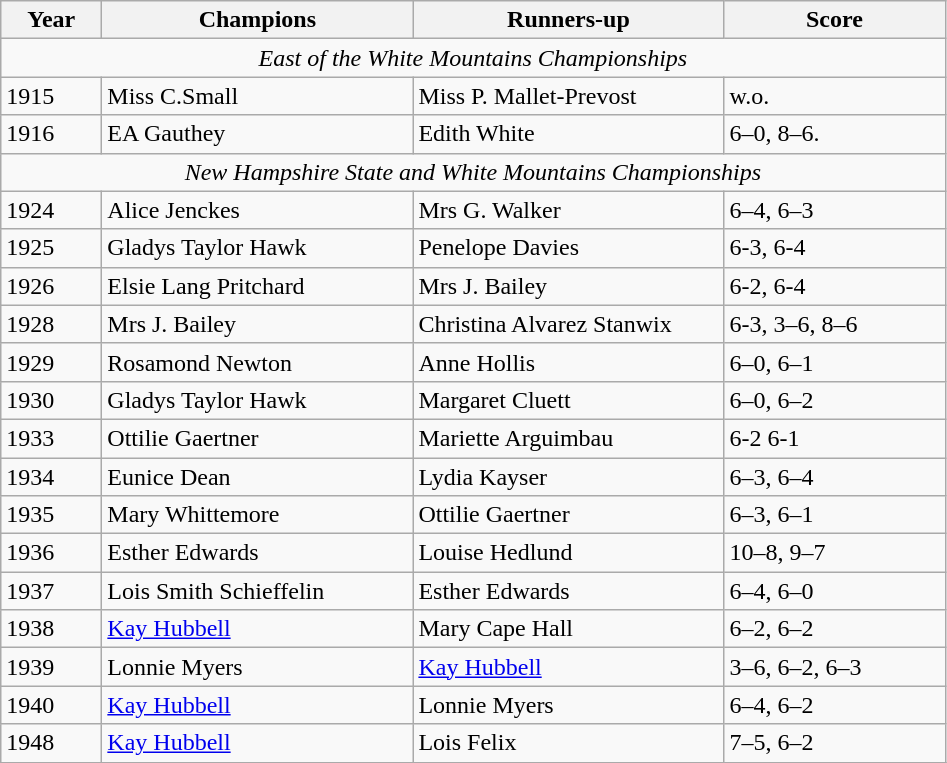<table class="wikitable sortable">
<tr>
<th style="width:60px;">Year</th>
<th style="width:200px;">Champions</th>
<th style="width:200px;">Runners-up</th>
<th style="width:140px;">Score</th>
</tr>
<tr>
<td colspan=4 align=center><em>East of the White Mountains Championships</em></td>
</tr>
<tr>
<td>1915</td>
<td> Miss C.Small</td>
<td> Miss P. Mallet-Prevost</td>
<td>w.o.</td>
</tr>
<tr>
<td>1916</td>
<td> EA Gauthey</td>
<td> Edith White</td>
<td>6–0, 8–6.</td>
</tr>
<tr>
<td colspan=4 align=center><em>New Hampshire State and White Mountains Championships</em></td>
</tr>
<tr>
<td>1924</td>
<td> Alice Jenckes</td>
<td> Mrs G. Walker</td>
<td>6–4, 6–3</td>
</tr>
<tr>
<td>1925</td>
<td> Gladys Taylor Hawk</td>
<td> Penelope Davies</td>
<td>6-3, 6-4</td>
</tr>
<tr>
<td>1926</td>
<td> Elsie Lang Pritchard</td>
<td> Mrs J. Bailey</td>
<td>6-2, 6-4</td>
</tr>
<tr>
<td>1928</td>
<td> Mrs J. Bailey</td>
<td> Christina Alvarez Stanwix</td>
<td>6-3, 3–6, 8–6</td>
</tr>
<tr>
<td>1929</td>
<td> Rosamond Newton</td>
<td> Anne Hollis</td>
<td>6–0, 6–1</td>
</tr>
<tr>
<td>1930</td>
<td> Gladys Taylor Hawk</td>
<td> Margaret Cluett</td>
<td>6–0, 6–2</td>
</tr>
<tr>
<td>1933</td>
<td> Ottilie Gaertner</td>
<td> Mariette Arguimbau</td>
<td>6-2 6-1</td>
</tr>
<tr>
<td>1934</td>
<td> Eunice Dean</td>
<td> Lydia Kayser</td>
<td>6–3, 6–4</td>
</tr>
<tr>
<td>1935</td>
<td> Mary Whittemore</td>
<td> Ottilie Gaertner</td>
<td>6–3, 6–1</td>
</tr>
<tr>
<td>1936</td>
<td> Esther Edwards</td>
<td> Louise Hedlund</td>
<td>10–8, 9–7</td>
</tr>
<tr>
<td>1937</td>
<td> Lois Smith Schieffelin </td>
<td> Esther Edwards</td>
<td>6–4, 6–0</td>
</tr>
<tr>
<td>1938</td>
<td> <a href='#'>Kay Hubbell</a></td>
<td> Mary Cape Hall</td>
<td>6–2, 6–2</td>
</tr>
<tr>
<td>1939</td>
<td> Lonnie Myers</td>
<td> <a href='#'>Kay Hubbell</a></td>
<td>3–6, 6–2, 6–3</td>
</tr>
<tr>
<td>1940</td>
<td> <a href='#'>Kay Hubbell</a></td>
<td> Lonnie Myers</td>
<td>6–4, 6–2</td>
</tr>
<tr>
<td>1948</td>
<td> <a href='#'>Kay Hubbell</a></td>
<td> Lois Felix</td>
<td>7–5, 6–2</td>
</tr>
<tr>
</tr>
</table>
